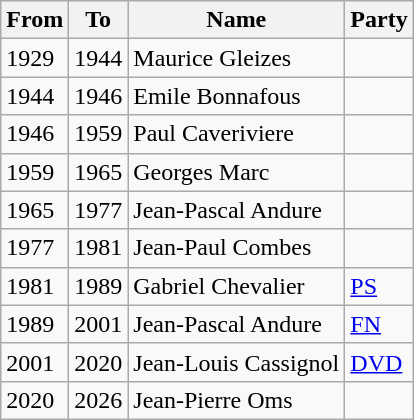<table class="wikitable">
<tr>
<th>From</th>
<th>To</th>
<th>Name</th>
<th>Party</th>
</tr>
<tr>
<td>1929</td>
<td>1944</td>
<td>Maurice Gleizes</td>
<td></td>
</tr>
<tr>
<td>1944</td>
<td>1946</td>
<td>Emile Bonnafous</td>
<td></td>
</tr>
<tr>
<td>1946</td>
<td>1959</td>
<td>Paul Caveriviere</td>
<td></td>
</tr>
<tr>
<td>1959</td>
<td>1965</td>
<td>Georges Marc</td>
<td></td>
</tr>
<tr>
<td>1965</td>
<td>1977</td>
<td>Jean-Pascal Andure</td>
<td></td>
</tr>
<tr>
<td>1977</td>
<td>1981</td>
<td>Jean-Paul Combes</td>
<td></td>
</tr>
<tr>
<td>1981</td>
<td>1989</td>
<td>Gabriel Chevalier</td>
<td><a href='#'>PS</a></td>
</tr>
<tr>
<td>1989</td>
<td>2001</td>
<td>Jean-Pascal Andure</td>
<td><a href='#'>FN</a></td>
</tr>
<tr>
<td>2001</td>
<td>2020</td>
<td>Jean-Louis Cassignol</td>
<td><a href='#'>DVD</a></td>
</tr>
<tr>
<td>2020</td>
<td>2026</td>
<td>Jean-Pierre Oms</td>
<td></td>
</tr>
</table>
